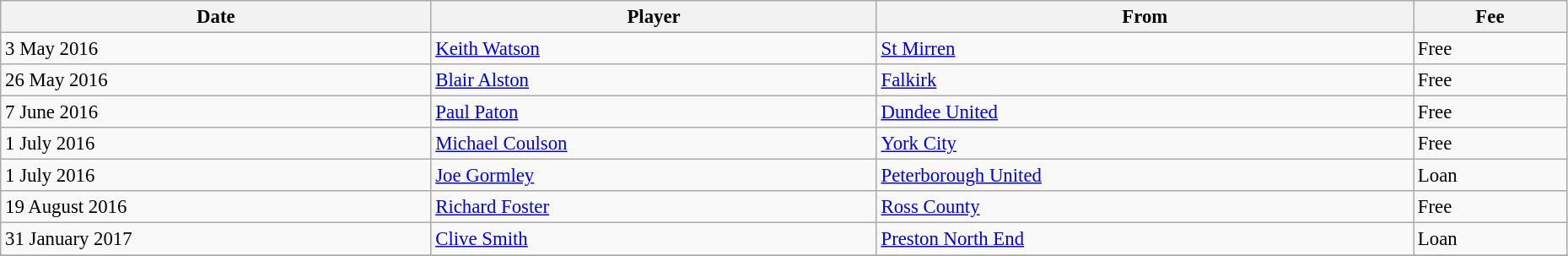<table class="wikitable" style="text-align:center; font-size:95%;width:98%; text-align:left">
<tr>
<th><strong>Date</strong></th>
<th><strong>Player</strong></th>
<th><strong>From</strong></th>
<th><strong>Fee</strong></th>
</tr>
<tr>
<td>3 May 2016</td>
<td> <a href='#'>Keith Watson</a></td>
<td> <a href='#'>St Mirren</a></td>
<td>Free</td>
</tr>
<tr>
<td>26 May 2016</td>
<td> <a href='#'>Blair Alston</a></td>
<td> <a href='#'>Falkirk</a></td>
<td>Free</td>
</tr>
<tr>
<td>7 June 2016</td>
<td> <a href='#'>Paul Paton</a></td>
<td> <a href='#'>Dundee United</a></td>
<td>Free</td>
</tr>
<tr>
<td>1 July 2016</td>
<td> <a href='#'>Michael Coulson</a></td>
<td> <a href='#'>York City</a></td>
<td>Free</td>
</tr>
<tr>
<td>1 July 2016</td>
<td> <a href='#'>Joe Gormley</a></td>
<td> <a href='#'>Peterborough United</a></td>
<td>Loan</td>
</tr>
<tr>
<td>19 August 2016</td>
<td> <a href='#'>Richard Foster</a></td>
<td> <a href='#'>Ross County</a></td>
<td>Free</td>
</tr>
<tr>
<td>31 January 2017</td>
<td> <a href='#'>Clive Smith</a></td>
<td> <a href='#'>Preston North End</a></td>
<td>Loan</td>
</tr>
<tr>
</tr>
</table>
